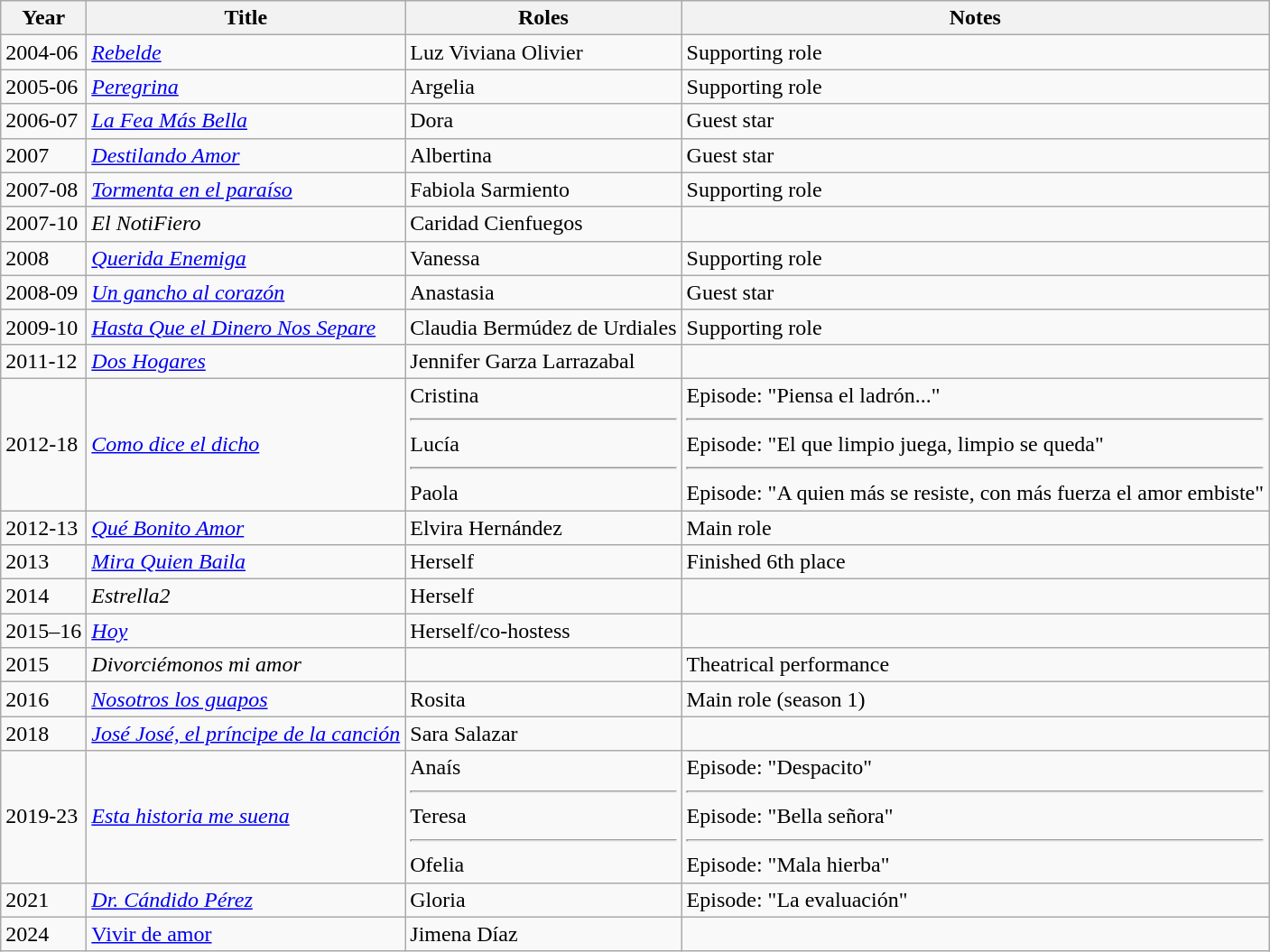<table class="wikitable sortable">
<tr>
<th>Year</th>
<th>Title</th>
<th>Roles</th>
<th>Notes</th>
</tr>
<tr>
<td>2004-06</td>
<td><em><a href='#'>Rebelde</a></em></td>
<td>Luz Viviana Olivier</td>
<td>Supporting role</td>
</tr>
<tr>
<td>2005-06</td>
<td><em><a href='#'>Peregrina</a></em></td>
<td>Argelia</td>
<td>Supporting role</td>
</tr>
<tr>
<td>2006-07</td>
<td><em><a href='#'>La Fea Más Bella</a></em></td>
<td>Dora</td>
<td>Guest star</td>
</tr>
<tr>
<td>2007</td>
<td><em><a href='#'>Destilando Amor</a></em></td>
<td>Albertina</td>
<td>Guest star</td>
</tr>
<tr>
<td>2007-08</td>
<td><em><a href='#'>Tormenta en el paraíso</a></em></td>
<td>Fabiola Sarmiento</td>
<td>Supporting role</td>
</tr>
<tr>
<td>2007-10</td>
<td><em>El NotiFiero</em></td>
<td>Caridad Cienfuegos</td>
<td></td>
</tr>
<tr>
<td>2008</td>
<td><em><a href='#'>Querida Enemiga</a></em></td>
<td>Vanessa</td>
<td>Supporting role</td>
</tr>
<tr>
<td>2008-09</td>
<td><em><a href='#'>Un gancho al corazón</a></em></td>
<td>Anastasia</td>
<td>Guest star</td>
</tr>
<tr>
<td>2009-10</td>
<td><em><a href='#'>Hasta Que el Dinero Nos Separe</a></em></td>
<td>Claudia Bermúdez de Urdiales</td>
<td>Supporting role</td>
</tr>
<tr>
<td>2011-12</td>
<td><em><a href='#'>Dos Hogares</a></em></td>
<td>Jennifer Garza Larrazabal</td>
<td></td>
</tr>
<tr>
<td>2012-18</td>
<td><em><a href='#'>Como dice el dicho</a></em></td>
<td>Cristina<hr>Lucía<hr>Paola</td>
<td>Episode: "Piensa el ladrón..."<hr>Episode: "El que limpio juega, limpio se queda"<hr>Episode: "A quien más se resiste, con más fuerza el amor embiste"</td>
</tr>
<tr>
<td>2012-13</td>
<td><em><a href='#'>Qué Bonito Amor</a></em></td>
<td>Elvira Hernández</td>
<td>Main role</td>
</tr>
<tr>
<td>2013</td>
<td><em><a href='#'>Mira Quien Baila</a></em></td>
<td>Herself</td>
<td>Finished 6th place</td>
</tr>
<tr>
<td>2014</td>
<td><em>Estrella2</em></td>
<td>Herself</td>
<td></td>
</tr>
<tr>
<td>2015–16</td>
<td><em><a href='#'>Hoy</a></em></td>
<td>Herself/co-hostess</td>
<td></td>
</tr>
<tr>
<td>2015</td>
<td><em>Divorciémonos mi amor</em></td>
<td></td>
<td>Theatrical performance</td>
</tr>
<tr>
<td>2016</td>
<td><em><a href='#'>Nosotros los guapos</a></em></td>
<td>Rosita</td>
<td>Main role (season 1)</td>
</tr>
<tr>
<td>2018</td>
<td><em><a href='#'>José José, el príncipe de la canción</a></em></td>
<td>Sara Salazar</td>
<td></td>
</tr>
<tr>
<td>2019-23</td>
<td><em><a href='#'>Esta historia me suena</a></em></td>
<td>Anaís<hr>Teresa<hr>Ofelia</td>
<td>Episode: "Despacito"<hr>Episode: "Bella señora"<hr>Episode: "Mala hierba"</td>
</tr>
<tr>
<td>2021</td>
<td><em><a href='#'>Dr. Cándido Pérez</a></td>
<td>Gloria</td>
<td>Episode: "La evaluación"</td>
</tr>
<tr>
<td>2024</td>
<td></em><a href='#'>Vivir de amor</a><em></td>
<td>Jimena Díaz</td>
<td></td>
</tr>
</table>
